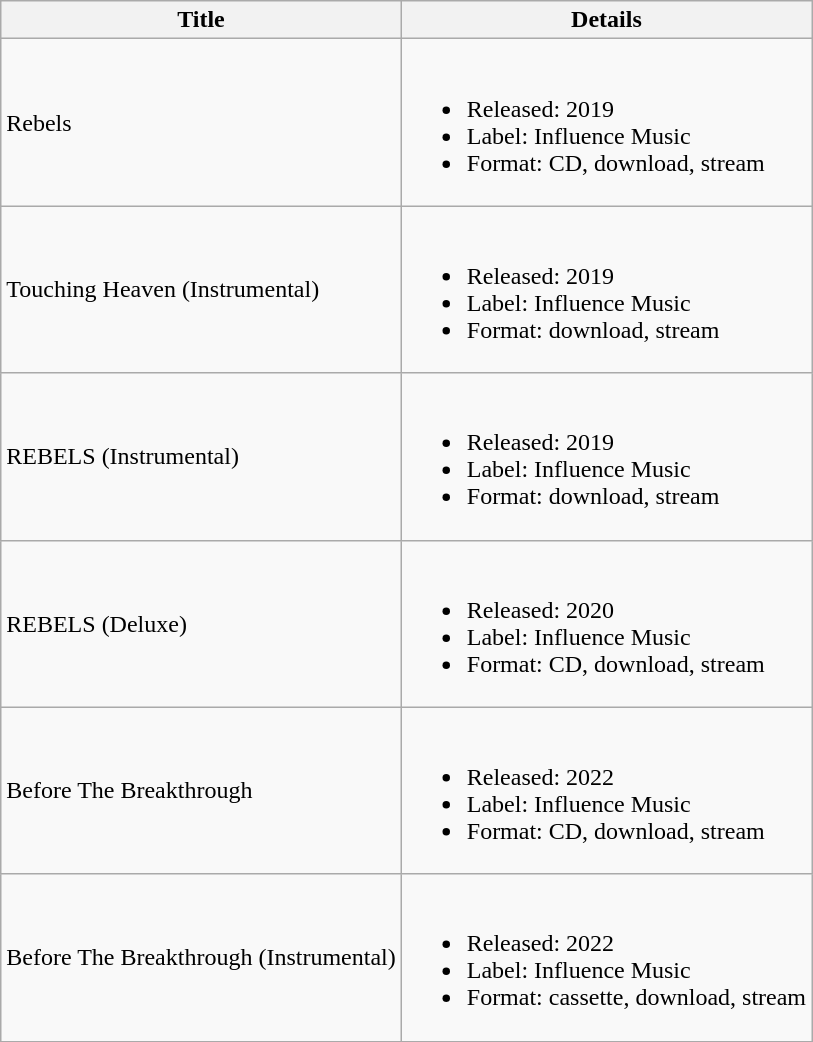<table class="wikitable">
<tr>
<th>Title</th>
<th>Details</th>
</tr>
<tr>
<td>Rebels</td>
<td><br><ul><li>Released: 2019</li><li>Label: Influence Music</li><li>Format: CD, download, stream</li></ul></td>
</tr>
<tr>
<td>Touching Heaven (Instrumental)</td>
<td><br><ul><li>Released: 2019</li><li>Label: Influence Music</li><li>Format: download, stream</li></ul></td>
</tr>
<tr>
<td>REBELS (Instrumental)</td>
<td><br><ul><li>Released: 2019</li><li>Label: Influence Music</li><li>Format: download, stream</li></ul></td>
</tr>
<tr>
<td>REBELS (Deluxe)</td>
<td><br><ul><li>Released: 2020</li><li>Label: Influence Music</li><li>Format: CD, download, stream</li></ul></td>
</tr>
<tr>
<td>Before The Breakthrough</td>
<td><br><ul><li>Released: 2022</li><li>Label: Influence Music</li><li>Format: CD, download, stream</li></ul></td>
</tr>
<tr>
<td>Before The Breakthrough (Instrumental)</td>
<td><br><ul><li>Released: 2022</li><li>Label: Influence Music</li><li>Format: cassette, download, stream</li></ul></td>
</tr>
</table>
